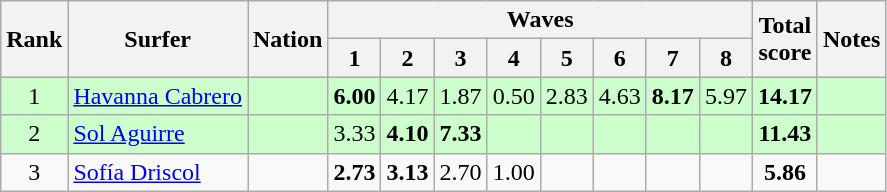<table class="wikitable sortable" style="text-align:center">
<tr>
<th rowspan=2>Rank</th>
<th rowspan=2>Surfer</th>
<th rowspan=2>Nation</th>
<th colspan=8>Waves</th>
<th rowspan=2>Total<br>score</th>
<th rowspan=2>Notes</th>
</tr>
<tr>
<th>1</th>
<th>2</th>
<th>3</th>
<th>4</th>
<th>5</th>
<th>6</th>
<th>7</th>
<th>8</th>
</tr>
<tr bgcolor=ccffcc>
<td>1</td>
<td align=left><a href='#'>Havanna Cabrero</a></td>
<td align=left></td>
<td><strong>6.00</strong></td>
<td>4.17</td>
<td>1.87</td>
<td>0.50</td>
<td>2.83</td>
<td>4.63</td>
<td><strong>8.17</strong></td>
<td>5.97</td>
<td><strong>14.17</strong></td>
<td></td>
</tr>
<tr bgcolor=ccffcc>
<td>2</td>
<td align=left><a href='#'>Sol Aguirre</a></td>
<td align=left></td>
<td>3.33</td>
<td><strong>4.10</strong></td>
<td><strong>7.33</strong></td>
<td></td>
<td></td>
<td></td>
<td></td>
<td></td>
<td><strong>11.43</strong></td>
<td></td>
</tr>
<tr>
<td>3</td>
<td align=left><a href='#'>Sofía Driscol</a></td>
<td align=left></td>
<td><strong>2.73</strong></td>
<td><strong>3.13</strong></td>
<td>2.70</td>
<td>1.00</td>
<td></td>
<td></td>
<td></td>
<td></td>
<td><strong>5.86</strong></td>
<td></td>
</tr>
</table>
